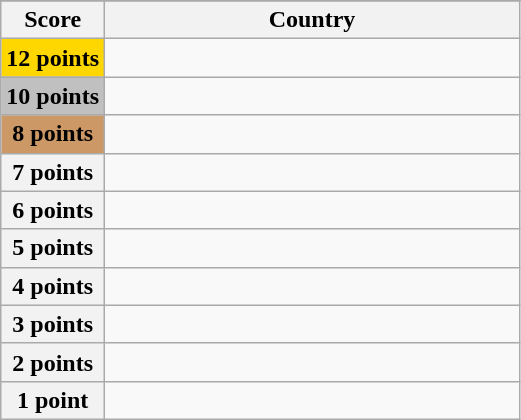<table class="wikitable">
<tr>
</tr>
<tr>
<th scope="col" width="20%">Score</th>
<th scope="col">Country</th>
</tr>
<tr>
<th scope="row" style="background:gold">12 points</th>
<td></td>
</tr>
<tr>
<th scope="row" style="background:silver">10 points</th>
<td></td>
</tr>
<tr>
<th scope="row" style="background:#CC9966">8 points</th>
<td></td>
</tr>
<tr>
<th scope="row">7 points</th>
<td></td>
</tr>
<tr>
<th scope="row">6 points</th>
<td></td>
</tr>
<tr>
<th scope="row">5 points</th>
<td></td>
</tr>
<tr>
<th scope="row">4 points</th>
<td></td>
</tr>
<tr>
<th scope="row">3 points</th>
<td></td>
</tr>
<tr>
<th scope="row">2 points</th>
<td></td>
</tr>
<tr>
<th scope="row">1 point</th>
<td></td>
</tr>
</table>
